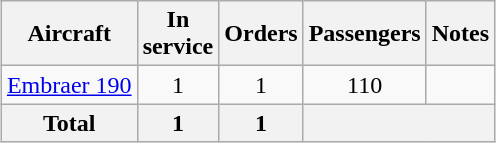<table class="wikitable" style="margin:0.5em auto; text-align:center">
<tr>
<th>Aircraft</th>
<th>In<br>service</th>
<th>Orders</th>
<th>Passengers</th>
<th>Notes</th>
</tr>
<tr>
<td><a href='#'>Embraer 190</a></td>
<td>1</td>
<td>1</td>
<td>110</td>
<td></td>
</tr>
<tr>
<th>Total</th>
<th>1</th>
<th>1</th>
<th colspan=2></th>
</tr>
</table>
